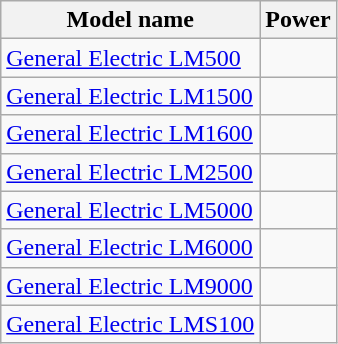<table class="wikitable sortable">
<tr>
<th>Model name</th>
<th>Power</th>
</tr>
<tr>
<td align="left"><a href='#'>General Electric LM500</a></td>
<td align="center"></td>
</tr>
<tr>
<td align="left"><a href='#'>General Electric LM1500</a></td>
<td align="center"></td>
</tr>
<tr>
<td align="left"><a href='#'>General Electric LM1600</a></td>
<td align="center"></td>
</tr>
<tr>
<td align="left"><a href='#'>General Electric LM2500</a></td>
<td align="center"></td>
</tr>
<tr>
<td align="left"><a href='#'>General Electric LM5000</a></td>
<td align="center"></td>
</tr>
<tr>
<td align="left"><a href='#'>General Electric LM6000</a></td>
<td align="center"></td>
</tr>
<tr>
<td align="left"><a href='#'>General Electric LM9000</a></td>
<td align="center"></td>
</tr>
<tr>
<td align="left"><a href='#'>General Electric LMS100</a></td>
<td align="center"></td>
</tr>
</table>
